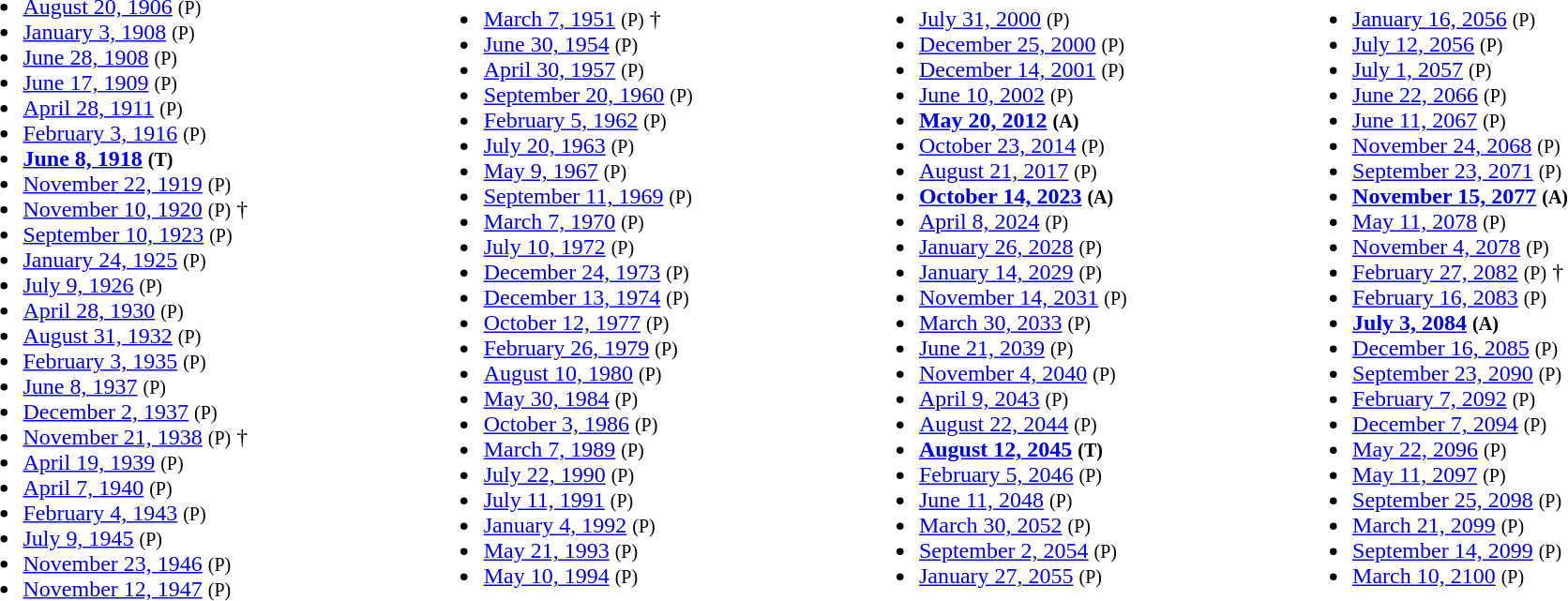<table style="width:100%;">
<tr>
<td><br><ul><li><a href='#'>August 20, 1906</a> <small>(P)</small></li><li><a href='#'>January 3, 1908</a> <small>(P)</small></li><li><a href='#'>June 28, 1908</a> <small>(P)</small></li><li><a href='#'>June 17, 1909</a> <small>(P)</small></li><li><a href='#'>April 28, 1911</a> <small>(P)</small></li><li><a href='#'>February 3, 1916</a> <small>(P)</small></li><li><strong><a href='#'>June 8, 1918</a> <small>(T)</small></strong></li><li><a href='#'>November 22, 1919</a> <small>(P)</small></li><li><a href='#'>November 10, 1920</a> <small>(P)</small> †</li><li><a href='#'>September 10, 1923</a> <small>(P)</small></li><li><a href='#'>January 24, 1925</a> <small>(P)</small></li><li><a href='#'>July 9, 1926</a> <small>(P)</small></li><li><a href='#'>April 28, 1930</a> <small>(P)</small></li><li><a href='#'>August 31, 1932</a> <small>(P)</small></li><li><a href='#'>February 3, 1935</a> <small>(P)</small></li><li><a href='#'>June 8, 1937</a> <small>(P)</small></li><li><a href='#'>December 2, 1937</a> <small>(P)</small></li><li><a href='#'>November 21, 1938</a> <small>(P)</small> †</li><li><a href='#'>April 19, 1939</a> <small>(P)</small></li><li><a href='#'>April 7, 1940</a> <small>(P)</small></li><li><a href='#'>February 4, 1943</a> <small>(P)</small></li><li><a href='#'>July 9, 1945</a> <small>(P)</small></li><li><a href='#'>November 23, 1946</a> <small>(P)</small></li><li><a href='#'>November 12, 1947</a> <small>(P)</small></li></ul></td>
<td><br><ul><li><a href='#'>March 7, 1951</a> <small>(P)</small> †</li><li><a href='#'>June 30, 1954</a> <small>(P)</small></li><li><a href='#'>April 30, 1957</a> <small>(P)</small></li><li><a href='#'>September 20, 1960</a> <small>(P)</small></li><li><a href='#'>February 5, 1962</a> <small>(P)</small></li><li><a href='#'>July 20, 1963</a> <small>(P)</small></li><li><a href='#'>May 9, 1967</a> <small>(P)</small></li><li><a href='#'>September 11, 1969</a> <small>(P)</small></li><li><a href='#'>March 7, 1970</a> <small>(P)</small></li><li><a href='#'>July 10, 1972</a> <small>(P)</small></li><li><a href='#'>December 24, 1973</a> <small>(P)</small></li><li><a href='#'>December 13, 1974</a> <small>(P)</small></li><li><a href='#'>October 12, 1977</a> <small>(P)</small></li><li><a href='#'>February 26, 1979</a> <small>(P)</small></li><li><a href='#'>August 10, 1980</a> <small>(P)</small></li><li><a href='#'>May 30, 1984</a> <small>(P)</small></li><li><a href='#'>October 3, 1986</a> <small>(P)</small></li><li><a href='#'>March 7, 1989</a> <small>(P)</small></li><li><a href='#'>July 22, 1990</a> <small>(P)</small></li><li><a href='#'>July 11, 1991</a> <small>(P)</small></li><li><a href='#'>January 4, 1992</a> <small>(P)</small></li><li><a href='#'>May 21, 1993</a> <small>(P)</small></li><li><a href='#'>May 10, 1994</a> <small>(P)</small></li></ul></td>
<td><br><ul><li><a href='#'>July 31, 2000</a> <small>(P)</small></li><li><a href='#'>December 25, 2000</a> <small>(P)</small></li><li><a href='#'>December 14, 2001</a> <small>(P)</small></li><li><a href='#'>June 10, 2002</a> <small>(P)</small></li><li><strong><a href='#'>May 20, 2012</a> <small>(A)</small></strong></li><li><a href='#'>October 23, 2014</a> <small>(P)</small></li><li><a href='#'>August 21, 2017</a> <small>(P)</small></li><li><strong><a href='#'>October 14, 2023</a> <small>(A)</small></strong></li><li><a href='#'>April 8, 2024</a> <small>(P)</small></li><li> <a href='#'>January 26, 2028</a> <small>(P)</small></li><li><a href='#'>January 14, 2029</a> <small>(P)</small></li><li><a href='#'>November 14, 2031</a> <small>(P)</small></li><li><a href='#'>March 30, 2033</a> <small>(P)</small></li><li><a href='#'>June 21, 2039</a> <small>(P)</small></li><li><a href='#'>November 4, 2040</a> <small>(P)</small></li><li><a href='#'>April 9, 2043</a> <small>(P)</small></li><li><a href='#'>August 22, 2044</a> <small>(P)</small></li><li><strong><a href='#'>August 12, 2045</a> <small>(T)</small></strong></li><li><a href='#'>February 5, 2046</a> <small>(P)</small></li><li><a href='#'>June 11, 2048</a> <small>(P)</small></li><li><a href='#'>March 30, 2052</a> <small>(P)</small></li><li><a href='#'>September 2, 2054</a> <small>(P)</small></li><li><a href='#'>January 27, 2055</a> <small>(P)</small></li></ul></td>
<td><br><ul><li><a href='#'>January 16, 2056</a> <small>(P)</small></li><li><a href='#'>July 12, 2056</a> <small>(P)</small></li><li><a href='#'>July 1, 2057</a> <small>(P)</small></li><li><a href='#'>June 22, 2066</a> <small>(P)</small></li><li><a href='#'>June 11, 2067</a> <small>(P)</small></li><li><a href='#'>November 24, 2068</a> <small>(P)</small></li><li><a href='#'>September 23, 2071</a> <small>(P)</small></li><li><strong><a href='#'>November 15, 2077</a> <small>(A)</small></strong></li><li><a href='#'>May 11, 2078</a> <small>(P)</small></li><li><a href='#'>November 4, 2078</a> <small>(P)</small></li><li><a href='#'>February 27, 2082</a> <small>(P)</small> †</li><li><a href='#'>February 16, 2083</a> <small>(P)</small></li><li><strong><a href='#'>July 3, 2084</a> <small>(A)</small></strong></li><li><a href='#'>December 16, 2085</a> <small>(P)</small></li><li><a href='#'>September 23, 2090</a> <small>(P)</small></li><li><a href='#'>February 7, 2092</a> <small>(P)</small></li><li><a href='#'>December 7, 2094</a> <small>(P)</small></li><li><a href='#'>May 22, 2096</a> <small>(P)</small></li><li><a href='#'>May 11, 2097</a> <small>(P)</small></li><li><a href='#'>September 25, 2098</a> <small>(P)</small></li><li><a href='#'>March 21, 2099</a> <small>(P)</small></li><li><a href='#'>September 14, 2099</a> <small>(P)</small></li><li><a href='#'>March 10, 2100</a> <small>(P)</small></li></ul></td>
</tr>
</table>
